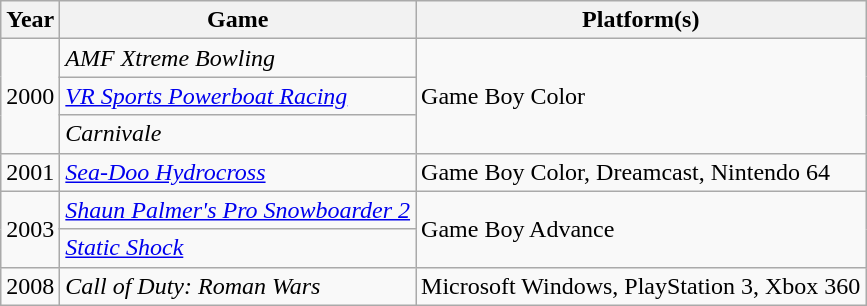<table class="wikitable sortable">
<tr>
<th>Year</th>
<th>Game</th>
<th>Platform(s)</th>
</tr>
<tr>
<td rowspan = "3">2000</td>
<td><em>AMF Xtreme Bowling</em> </td>
<td rowspan = "3">Game Boy Color</td>
</tr>
<tr>
<td><em><a href='#'>VR Sports Powerboat Racing</a></em></td>
</tr>
<tr>
<td><em>Carnivale</em> </td>
</tr>
<tr>
<td>2001</td>
<td><em><a href='#'>Sea-Doo Hydrocross</a></em></td>
<td>Game Boy Color, Dreamcast, Nintendo 64</td>
</tr>
<tr>
<td rowspan="2">2003</td>
<td><em><a href='#'>Shaun Palmer's Pro Snowboarder 2</a></em></td>
<td rowspan="2">Game Boy Advance</td>
</tr>
<tr>
<td><em><a href='#'>Static Shock</a></em></td>
</tr>
<tr>
<td>2008</td>
<td><em>Call of Duty: Roman Wars</em> </td>
<td>Microsoft Windows, PlayStation 3, Xbox 360</td>
</tr>
</table>
